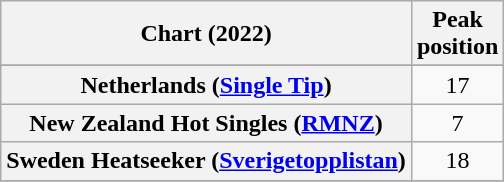<table class="wikitable sortable plainrowheaders" style="text-align:center">
<tr>
<th scope="col">Chart (2022)</th>
<th scope="col">Peak<br>position</th>
</tr>
<tr>
</tr>
<tr>
<th scope="row">Netherlands (<a href='#'>Single Tip</a>)</th>
<td>17</td>
</tr>
<tr>
<th scope="row">New Zealand Hot Singles (<a href='#'>RMNZ</a>)</th>
<td>7</td>
</tr>
<tr>
<th scope="row">Sweden Heatseeker (<a href='#'>Sverigetopplistan</a>)</th>
<td>18</td>
</tr>
<tr>
</tr>
<tr>
</tr>
</table>
